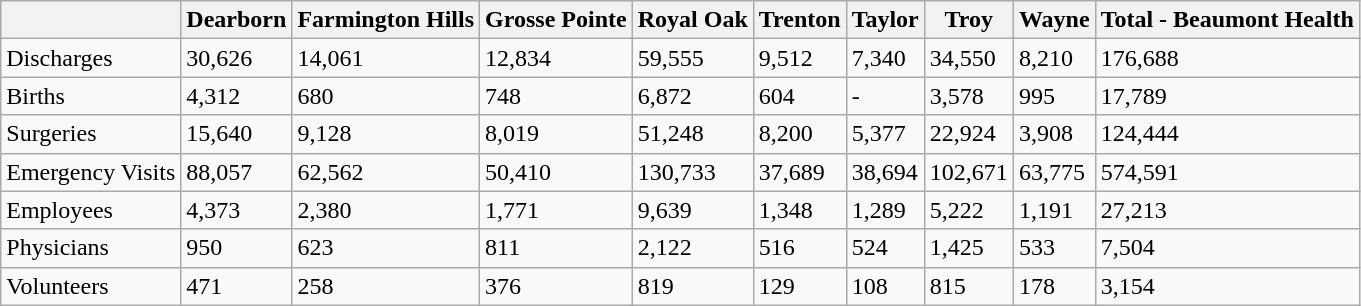<table class="wikitable">
<tr>
<th></th>
<th>Dearborn</th>
<th>Farmington Hills</th>
<th>Grosse Pointe</th>
<th>Royal Oak</th>
<th>Trenton</th>
<th>Taylor</th>
<th>Troy</th>
<th>Wayne</th>
<th>Total - Beaumont Health</th>
</tr>
<tr>
<td>Discharges</td>
<td>30,626</td>
<td>14,061</td>
<td>12,834</td>
<td>59,555</td>
<td>9,512</td>
<td>7,340</td>
<td>34,550</td>
<td>8,210</td>
<td>176,688</td>
</tr>
<tr>
<td>Births</td>
<td>4,312</td>
<td>680</td>
<td>748</td>
<td>6,872</td>
<td>604</td>
<td>-</td>
<td>3,578</td>
<td>995</td>
<td>17,789</td>
</tr>
<tr>
<td>Surgeries</td>
<td>15,640</td>
<td>9,128</td>
<td>8,019</td>
<td>51,248</td>
<td>8,200</td>
<td>5,377</td>
<td>22,924</td>
<td>3,908</td>
<td>124,444</td>
</tr>
<tr>
<td>Emergency Visits</td>
<td>88,057</td>
<td>62,562</td>
<td>50,410</td>
<td>130,733</td>
<td>37,689</td>
<td>38,694</td>
<td>102,671</td>
<td>63,775</td>
<td>574,591</td>
</tr>
<tr>
<td>Employees</td>
<td>4,373</td>
<td>2,380</td>
<td>1,771</td>
<td>9,639</td>
<td>1,348</td>
<td>1,289</td>
<td>5,222</td>
<td>1,191</td>
<td>27,213</td>
</tr>
<tr>
<td>Physicians</td>
<td>950</td>
<td>623</td>
<td>811</td>
<td>2,122</td>
<td>516</td>
<td>524</td>
<td>1,425</td>
<td>533</td>
<td>7,504</td>
</tr>
<tr>
<td>Volunteers</td>
<td>471</td>
<td>258</td>
<td>376</td>
<td>819</td>
<td>129</td>
<td>108</td>
<td>815</td>
<td>178</td>
<td>3,154</td>
</tr>
</table>
